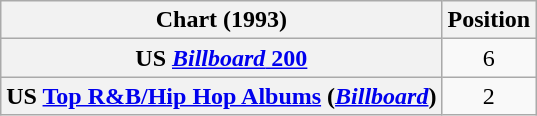<table class="wikitable sortable plainrowheaders" style="text-align:center;">
<tr>
<th scope="col">Chart (1993)</th>
<th scope="col">Position</th>
</tr>
<tr>
<th scope="row">US <a href='#'><em>Billboard</em> 200</a></th>
<td>6</td>
</tr>
<tr>
<th scope="row">US <a href='#'>Top R&B/Hip Hop Albums</a> (<a href='#'><em>Billboard</em></a>)</th>
<td>2</td>
</tr>
</table>
